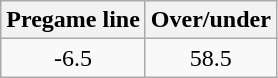<table class="wikitable" style="margin-left: auto; margin-right: auto; border: none; display: inline-table;">
<tr align="center">
<th style=>Pregame line</th>
<th style=>Over/under</th>
</tr>
<tr align="center">
<td>-6.5</td>
<td>58.5</td>
</tr>
</table>
